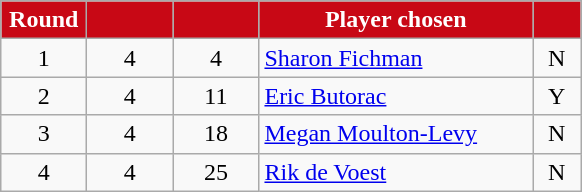<table class="wikitable" style="text-align:left">
<tr>
<th style="background:#C80815; color:white" width="50px">Round</th>
<th style="background:#C80815; color:white" width="50px"></th>
<th style="background:#C80815; color:white" width="50px"></th>
<th style="background:#C80815; color:white" width="175px">Player chosen</th>
<th style="background:#C80815; color:white" width="25px"></th>
</tr>
<tr>
<td style="text-align:center">1</td>
<td style="text-align:center">4</td>
<td style="text-align:center">4</td>
<td><a href='#'>Sharon Fichman</a></td>
<td style="text-align:center">N</td>
</tr>
<tr>
<td style="text-align:center">2</td>
<td style="text-align:center">4</td>
<td style="text-align:center">11</td>
<td><a href='#'>Eric Butorac</a></td>
<td style="text-align:center">Y</td>
</tr>
<tr>
<td style="text-align:center">3</td>
<td style="text-align:center">4</td>
<td style="text-align:center">18</td>
<td><a href='#'>Megan Moulton-Levy</a></td>
<td style="text-align:center">N</td>
</tr>
<tr>
<td style="text-align:center">4</td>
<td style="text-align:center">4</td>
<td style="text-align:center">25</td>
<td><a href='#'>Rik de Voest</a></td>
<td style="text-align:center">N</td>
</tr>
</table>
